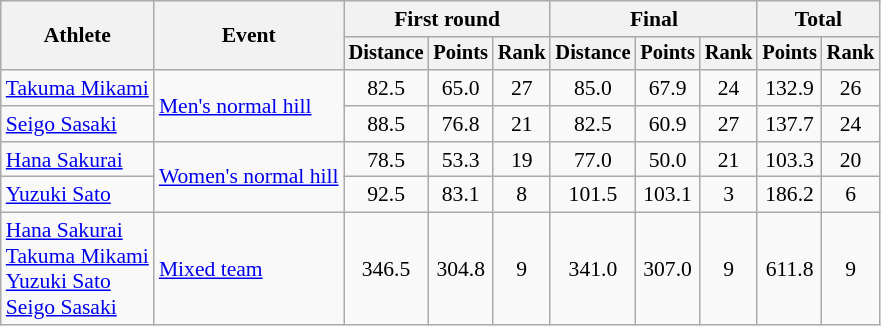<table class="wikitable" style="font-size:90%">
<tr>
<th rowspan=2>Athlete</th>
<th rowspan=2>Event</th>
<th colspan=3>First round</th>
<th colspan=3>Final</th>
<th colspan=2>Total</th>
</tr>
<tr style="font-size:95%">
<th>Distance</th>
<th>Points</th>
<th>Rank</th>
<th>Distance</th>
<th>Points</th>
<th>Rank</th>
<th>Points</th>
<th>Rank</th>
</tr>
<tr align=center>
<td align=left><a href='#'>Takuma Mikami</a></td>
<td align=left rowspan=2><a href='#'>Men's normal hill</a></td>
<td>82.5</td>
<td>65.0</td>
<td>27</td>
<td>85.0</td>
<td>67.9</td>
<td>24</td>
<td>132.9</td>
<td>26</td>
</tr>
<tr align=center>
<td align=left><a href='#'>Seigo Sasaki</a></td>
<td>88.5</td>
<td>76.8</td>
<td>21</td>
<td>82.5</td>
<td>60.9</td>
<td>27</td>
<td>137.7</td>
<td>24</td>
</tr>
<tr align=center>
<td align=left><a href='#'>Hana Sakurai</a></td>
<td align=left rowspan=2><a href='#'>Women's normal hill</a></td>
<td>78.5</td>
<td>53.3</td>
<td>19</td>
<td>77.0</td>
<td>50.0</td>
<td>21</td>
<td>103.3</td>
<td>20</td>
</tr>
<tr align=center>
<td align=left><a href='#'>Yuzuki Sato</a></td>
<td>92.5</td>
<td>83.1</td>
<td>8</td>
<td>101.5</td>
<td>103.1</td>
<td>3</td>
<td>186.2</td>
<td>6</td>
</tr>
<tr align=center>
<td align=left><a href='#'>Hana Sakurai</a><br><a href='#'>Takuma Mikami</a><br><a href='#'>Yuzuki Sato</a><br><a href='#'>Seigo Sasaki</a></td>
<td align=left><a href='#'>Mixed team</a></td>
<td>346.5</td>
<td>304.8</td>
<td>9</td>
<td>341.0</td>
<td>307.0</td>
<td>9</td>
<td>611.8</td>
<td>9</td>
</tr>
</table>
